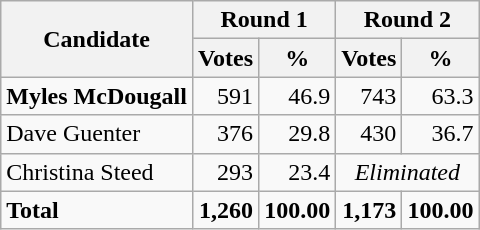<table class="wikitable">
<tr>
<th rowspan=2>Candidate</th>
<th colspan=2>Round 1</th>
<th colspan=2>Round 2</th>
</tr>
<tr>
<th>Votes</th>
<th>%</th>
<th>Votes</th>
<th>%</th>
</tr>
<tr>
<td><strong>Myles McDougall</strong></td>
<td style="text-align:right">591</td>
<td style="text-align:right">46.9</td>
<td style="text-align:right">743</td>
<td style="text-align:right">63.3</td>
</tr>
<tr>
<td>Dave Guenter</td>
<td style="text-align:right">376</td>
<td style="text-align:right">29.8</td>
<td style="text-align:right">430</td>
<td style="text-align:right">36.7</td>
</tr>
<tr>
<td>Christina Steed</td>
<td style="text-align:right">293</td>
<td style="text-align:right">23.4</td>
<td colspan="4" style="text-align:center"><em>Eliminated</em></td>
</tr>
<tr>
<td><strong>Total</strong></td>
<td style="text-align:right"><strong>1,260</strong></td>
<td style="text-align:right"><strong>100.00</strong></td>
<td style="text-align:right"><strong>1,173</strong></td>
<td style="text-align:right"><strong>100.00</strong></td>
</tr>
</table>
